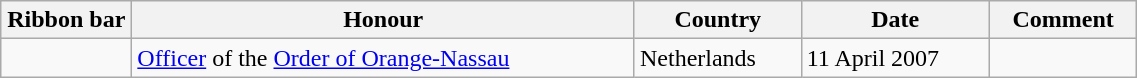<table class="wikitable" style="width:60%;">
<tr>
<th style="width:80px;">Ribbon bar</th>
<th>Honour</th>
<th>Country</th>
<th>Date</th>
<th>Comment</th>
</tr>
<tr>
<td></td>
<td><a href='#'>Officer</a> of the <a href='#'>Order of Orange-Nassau</a></td>
<td>Netherlands</td>
<td>11 April 2007</td>
<td></td>
</tr>
</table>
